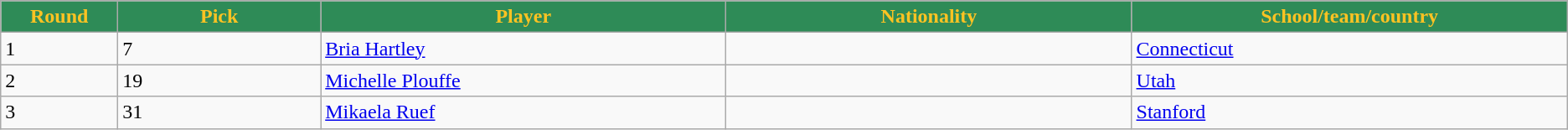<table class="wikitable">
<tr>
<th style="background:#2E8B57; color:#FFC322;" width="2%">Round</th>
<th style="background:#2E8B57; color:#FFC322;" width="5%">Pick</th>
<th style="background:#2E8B57; color:#FFC322;" width="10%">Player</th>
<th style="background:#2E8B57; color:#FFC322;" width="10%">Nationality</th>
<th style="background:#2E8B57; color:#FFC322;" width="10%">School/team/country</th>
</tr>
<tr>
<td>1</td>
<td>7</td>
<td><a href='#'>Bria Hartley</a></td>
<td></td>
<td><a href='#'>Connecticut</a></td>
</tr>
<tr>
<td>2</td>
<td>19</td>
<td><a href='#'>Michelle Plouffe</a></td>
<td></td>
<td><a href='#'>Utah</a></td>
</tr>
<tr>
<td>3</td>
<td>31</td>
<td><a href='#'>Mikaela Ruef</a></td>
<td></td>
<td><a href='#'>Stanford</a></td>
</tr>
</table>
